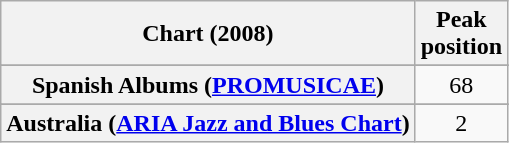<table class="wikitable sortable plainrowheaders" style="text-align:center">
<tr>
<th scope="col">Chart (2008)</th>
<th scope="col">Peak<br> position</th>
</tr>
<tr>
</tr>
<tr>
</tr>
<tr>
</tr>
<tr>
</tr>
<tr>
</tr>
<tr>
</tr>
<tr>
<th scope="row">Spanish Albums (<a href='#'>PROMUSICAE</a>)</th>
<td>68</td>
</tr>
<tr>
</tr>
<tr>
</tr>
<tr>
</tr>
<tr>
</tr>
<tr>
<th scope="row">Australia (<a href='#'>ARIA Jazz and Blues Chart</a>)</th>
<td>2</td>
</tr>
</table>
